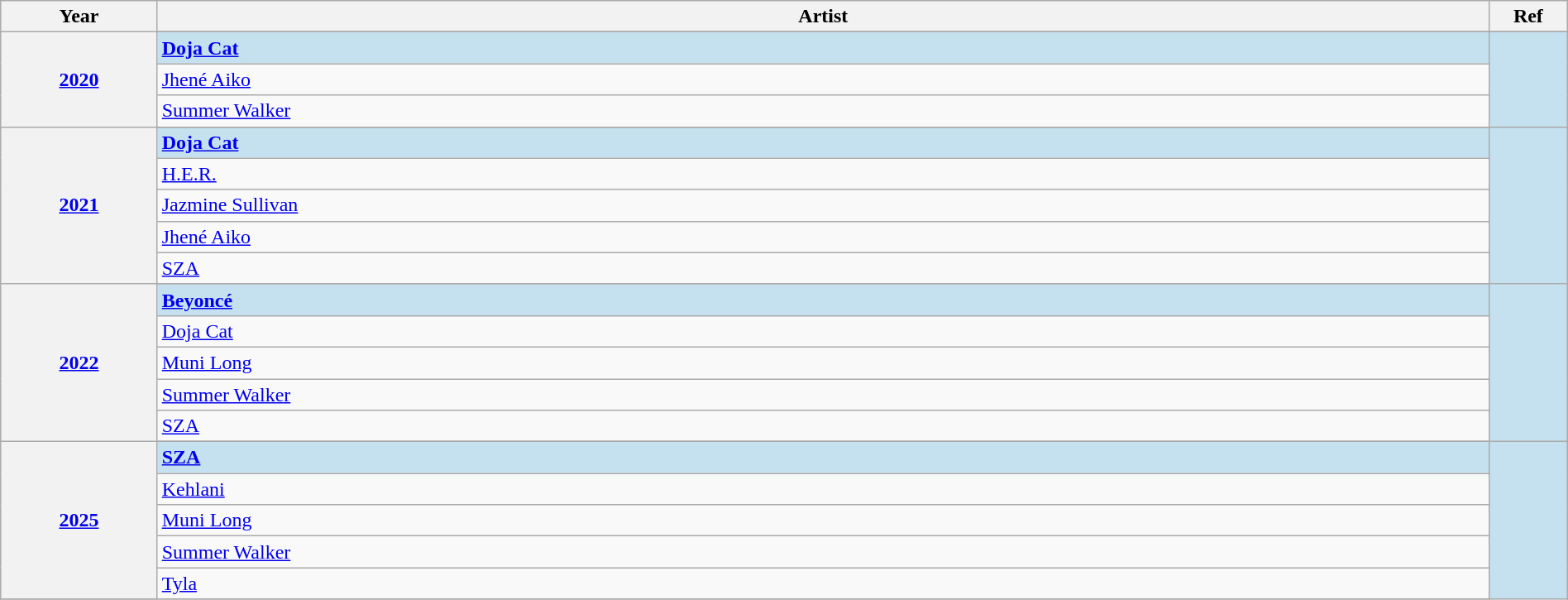<table class="wikitable" width="100%">
<tr>
<th width="10%">Year</th>
<th width="85%">Artist</th>
<th width="5%">Ref</th>
</tr>
<tr>
<th rowspan="4" align="center"><a href='#'>2020<br></a></th>
</tr>
<tr style="background:#c5e1f0">
<td><strong><a href='#'>Doja Cat</a></strong></td>
<td rowspan="4" align="center"></td>
</tr>
<tr>
<td><a href='#'>Jhené Aiko</a></td>
</tr>
<tr>
<td><a href='#'>Summer Walker</a></td>
</tr>
<tr>
<th rowspan="6" align="center"><a href='#'>2021<br></a></th>
</tr>
<tr style="background:#c5e1f0">
<td><strong><a href='#'>Doja Cat</a></strong></td>
<td rowspan="6" align="center"></td>
</tr>
<tr>
<td><a href='#'>H.E.R.</a></td>
</tr>
<tr>
<td><a href='#'>Jazmine Sullivan</a></td>
</tr>
<tr>
<td><a href='#'>Jhené Aiko</a></td>
</tr>
<tr>
<td><a href='#'>SZA</a></td>
</tr>
<tr>
<th rowspan="6" align="center"><a href='#'>2022<br></a></th>
</tr>
<tr style="background:#c5e1f0">
<td><strong><a href='#'>Beyoncé</a></strong></td>
<td rowspan="6" align="center"></td>
</tr>
<tr>
<td><a href='#'>Doja Cat</a></td>
</tr>
<tr>
<td><a href='#'>Muni Long</a></td>
</tr>
<tr>
<td><a href='#'>Summer Walker</a></td>
</tr>
<tr>
<td><a href='#'>SZA</a></td>
</tr>
<tr>
<th rowspan="6" align="center"><a href='#'>2025<br></a></th>
</tr>
<tr style="background:#c5e1f0">
<td><strong><a href='#'>SZA</a></strong></td>
<td rowspan="6" align="center"></td>
</tr>
<tr>
<td><a href='#'>Kehlani</a></td>
</tr>
<tr>
<td><a href='#'>Muni Long</a></td>
</tr>
<tr>
<td><a href='#'>Summer Walker</a></td>
</tr>
<tr>
<td><a href='#'>Tyla</a></td>
</tr>
<tr>
</tr>
</table>
